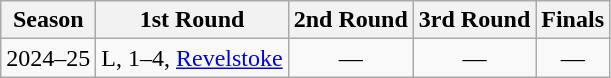<table class="wikitable" style="text-align:center">
<tr>
<th>Season</th>
<th>1st Round</th>
<th>2nd Round</th>
<th>3rd Round</th>
<th>Finals</th>
</tr>
<tr>
<td>2024–25</td>
<td>L, 1–4, <a href='#'>Revelstoke</a></td>
<td>—</td>
<td>—</td>
<td>—</td>
</tr>
</table>
